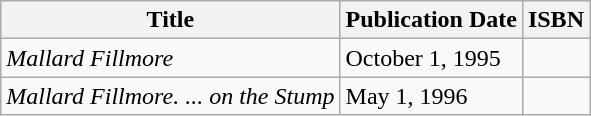<table class="wikitable">
<tr>
<th>Title</th>
<th>Publication Date</th>
<th>ISBN</th>
</tr>
<tr>
<td><em>Mallard Fillmore</em></td>
<td>October 1, 1995</td>
<td></td>
</tr>
<tr>
<td><em>Mallard Fillmore. ... on the Stump</em></td>
<td>May 1, 1996</td>
<td></td>
</tr>
</table>
